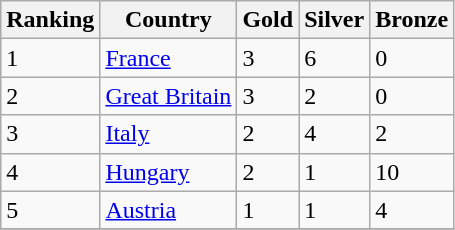<table class="wikitable">
<tr>
<th>Ranking</th>
<th>Country</th>
<th>Gold </th>
<th>Silver </th>
<th>Bronze </th>
</tr>
<tr>
<td>1</td>
<td> <a href='#'>France</a></td>
<td>3</td>
<td>6</td>
<td>0</td>
</tr>
<tr>
<td>2</td>
<td> <a href='#'>Great Britain</a></td>
<td>3</td>
<td>2</td>
<td>0</td>
</tr>
<tr>
<td>3</td>
<td> <a href='#'>Italy</a></td>
<td>2</td>
<td>4</td>
<td>2</td>
</tr>
<tr>
<td>4</td>
<td> <a href='#'>Hungary</a></td>
<td>2</td>
<td>1</td>
<td>10</td>
</tr>
<tr>
<td>5</td>
<td> <a href='#'>Austria</a></td>
<td>1</td>
<td>1</td>
<td>4</td>
</tr>
<tr>
</tr>
</table>
